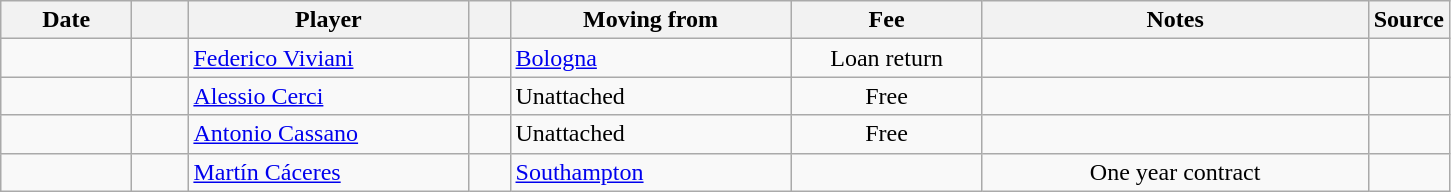<table class="wikitable sortable">
<tr>
<th style="width:80px;">Date</th>
<th style="width:30px;"></th>
<th style="width:180px;">Player</th>
<th style="width:20px;"></th>
<th style="width:180px;">Moving from</th>
<th style="width:120px;" class="unsortable">Fee</th>
<th style="width:250px;" class="unsortable">Notes</th>
<th style="width:20px;">Source</th>
</tr>
<tr>
<td></td>
<td align=center></td>
<td> <a href='#'>Federico Viviani</a></td>
<td align=center></td>
<td> <a href='#'>Bologna</a></td>
<td align=center>Loan return</td>
<td align=center></td>
<td></td>
</tr>
<tr>
<td></td>
<td align=center></td>
<td> <a href='#'>Alessio Cerci</a></td>
<td align=center></td>
<td>Unattached</td>
<td align=center>Free</td>
<td align=center></td>
<td></td>
</tr>
<tr>
<td></td>
<td align=center></td>
<td> <a href='#'>Antonio Cassano</a></td>
<td align=center></td>
<td>Unattached</td>
<td align=center>Free</td>
<td align=center></td>
<td></td>
</tr>
<tr>
<td></td>
<td align=center></td>
<td> <a href='#'>Martín Cáceres</a></td>
<td align=center></td>
<td> <a href='#'>Southampton</a></td>
<td align=center></td>
<td align=center>One year contract</td>
<td></td>
</tr>
</table>
